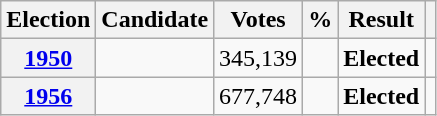<table class="wikitable" style="text-align:center">
<tr>
<th>Election</th>
<th>Candidate</th>
<th>Votes</th>
<th>%</th>
<th>Result</th>
<th></th>
</tr>
<tr>
<th><a href='#'>1950</a></th>
<td></td>
<td>345,139</td>
<td></td>
<td><strong>Elected</strong> </td>
<td></td>
</tr>
<tr>
<th><a href='#'>1956</a></th>
<td></td>
<td>677,748</td>
<td></td>
<td><strong>Elected</strong> </td>
<td></td>
</tr>
</table>
